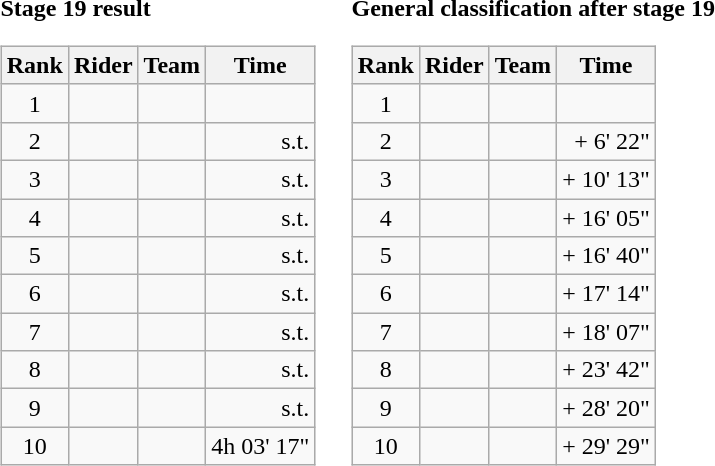<table>
<tr>
<td><strong>Stage 19 result</strong><br><table class="wikitable">
<tr>
<th scope="col">Rank</th>
<th scope="col">Rider</th>
<th scope="col">Team</th>
<th scope="col">Time</th>
</tr>
<tr>
<td style="text-align:center;">1</td>
<td></td>
<td></td>
<td style="text-align:right;"></td>
</tr>
<tr>
<td style="text-align:center;">2</td>
<td></td>
<td></td>
<td style="text-align:right;">s.t.</td>
</tr>
<tr>
<td style="text-align:center;">3</td>
<td></td>
<td></td>
<td style="text-align:right;">s.t.</td>
</tr>
<tr>
<td style="text-align:center;">4</td>
<td></td>
<td></td>
<td style="text-align:right;">s.t.</td>
</tr>
<tr>
<td style="text-align:center;">5</td>
<td></td>
<td></td>
<td style="text-align:right;">s.t.</td>
</tr>
<tr>
<td style="text-align:center;">6</td>
<td></td>
<td></td>
<td style="text-align:right;">s.t.</td>
</tr>
<tr>
<td style="text-align:center;">7</td>
<td></td>
<td></td>
<td style="text-align:right;">s.t.</td>
</tr>
<tr>
<td style="text-align:center;">8</td>
<td></td>
<td></td>
<td style="text-align:right;">s.t.</td>
</tr>
<tr>
<td style="text-align:center;">9</td>
<td></td>
<td></td>
<td style="text-align:right;">s.t.</td>
</tr>
<tr>
<td style="text-align:center;">10</td>
<td></td>
<td></td>
<td style="text-align:right;"> 4h 03' 17"</td>
</tr>
</table>
</td>
<td></td>
<td><strong>General classification after stage 19</strong><br><table class="wikitable">
<tr>
<th scope="col">Rank</th>
<th scope="col">Rider</th>
<th scope="col">Team</th>
<th scope="col">Time</th>
</tr>
<tr>
<td style="text-align:center;">1</td>
<td> </td>
<td></td>
<td style="text-align:right;"></td>
</tr>
<tr>
<td style="text-align:center;">2</td>
<td></td>
<td></td>
<td style="text-align:right;">+ 6' 22"</td>
</tr>
<tr>
<td style="text-align:center;">3</td>
<td></td>
<td></td>
<td style="text-align:right;">+ 10' 13"</td>
</tr>
<tr>
<td style="text-align:center;">4</td>
<td></td>
<td></td>
<td style="text-align:right;">+ 16' 05"</td>
</tr>
<tr>
<td style="text-align:center;">5</td>
<td></td>
<td></td>
<td style="text-align:right;">+ 16' 40"</td>
</tr>
<tr>
<td style="text-align:center;">6</td>
<td></td>
<td></td>
<td style="text-align:right;">+ 17' 14"</td>
</tr>
<tr>
<td style="text-align:center;">7</td>
<td></td>
<td></td>
<td style="text-align:right;">+ 18' 07"</td>
</tr>
<tr>
<td style="text-align:center;">8</td>
<td></td>
<td></td>
<td style="text-align:right;">+ 23' 42"</td>
</tr>
<tr>
<td style="text-align:center;">9</td>
<td></td>
<td></td>
<td style="text-align:right;">+ 28' 20"</td>
</tr>
<tr>
<td style="text-align:center;">10</td>
<td></td>
<td></td>
<td style="text-align:right;">+ 29' 29"</td>
</tr>
</table>
</td>
</tr>
</table>
